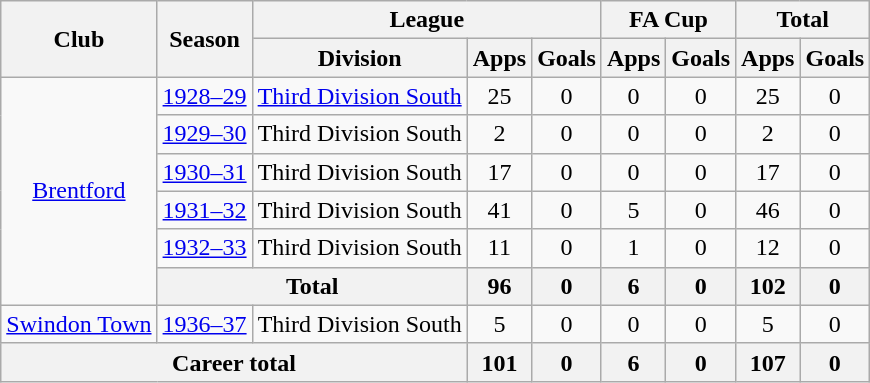<table class="wikitable" style="text-align: center;">
<tr>
<th rowspan="2">Club</th>
<th rowspan="2">Season</th>
<th colspan="3">League</th>
<th colspan="2">FA Cup</th>
<th colspan="2">Total</th>
</tr>
<tr>
<th>Division</th>
<th>Apps</th>
<th>Goals</th>
<th>Apps</th>
<th>Goals</th>
<th>Apps</th>
<th>Goals</th>
</tr>
<tr>
<td rowspan="6"><a href='#'>Brentford</a></td>
<td><a href='#'>1928–29</a></td>
<td><a href='#'>Third Division South</a></td>
<td>25</td>
<td>0</td>
<td>0</td>
<td>0</td>
<td>25</td>
<td>0</td>
</tr>
<tr>
<td><a href='#'>1929–30</a></td>
<td>Third Division South</td>
<td>2</td>
<td>0</td>
<td>0</td>
<td>0</td>
<td>2</td>
<td>0</td>
</tr>
<tr>
<td><a href='#'>1930–31</a></td>
<td>Third Division South</td>
<td>17</td>
<td>0</td>
<td>0</td>
<td>0</td>
<td>17</td>
<td>0</td>
</tr>
<tr>
<td><a href='#'>1931–32</a></td>
<td>Third Division South</td>
<td>41</td>
<td>0</td>
<td>5</td>
<td>0</td>
<td>46</td>
<td>0</td>
</tr>
<tr>
<td><a href='#'>1932–33</a></td>
<td>Third Division South</td>
<td>11</td>
<td>0</td>
<td>1</td>
<td>0</td>
<td>12</td>
<td>0</td>
</tr>
<tr>
<th colspan="2">Total</th>
<th>96</th>
<th>0</th>
<th>6</th>
<th>0</th>
<th>102</th>
<th>0</th>
</tr>
<tr>
<td><a href='#'>Swindon Town</a></td>
<td><a href='#'>1936–37</a></td>
<td>Third Division South</td>
<td>5</td>
<td>0</td>
<td>0</td>
<td>0</td>
<td>5</td>
<td>0</td>
</tr>
<tr>
<th colspan="3">Career total</th>
<th>101</th>
<th>0</th>
<th>6</th>
<th>0</th>
<th>107</th>
<th>0</th>
</tr>
</table>
